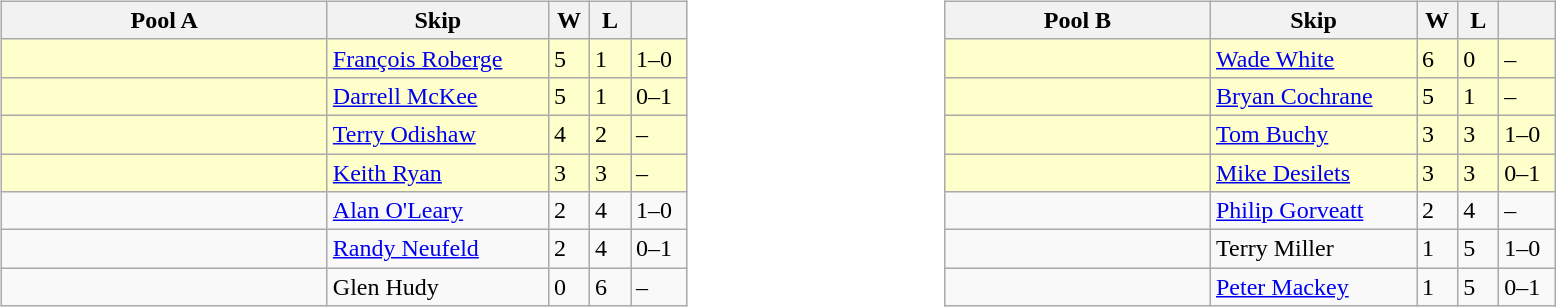<table>
<tr>
<td valign=top width=10%><br><table class="wikitable">
<tr>
<th width=210>Pool A</th>
<th width=140>Skip</th>
<th width=20>W</th>
<th width=20>L</th>
<th width=30></th>
</tr>
<tr bgcolor=#ffffcc>
<td></td>
<td><a href='#'>François Roberge</a></td>
<td>5</td>
<td>1</td>
<td>1–0</td>
</tr>
<tr bgcolor=#ffffcc>
<td></td>
<td><a href='#'>Darrell McKee</a></td>
<td>5</td>
<td>1</td>
<td>0–1</td>
</tr>
<tr bgcolor=#ffffcc>
<td></td>
<td><a href='#'>Terry Odishaw</a></td>
<td>4</td>
<td>2</td>
<td>–</td>
</tr>
<tr bgcolor=#ffffcc>
<td></td>
<td><a href='#'>Keith Ryan</a></td>
<td>3</td>
<td>3</td>
<td>–</td>
</tr>
<tr>
<td></td>
<td><a href='#'>Alan O'Leary</a></td>
<td>2</td>
<td>4</td>
<td>1–0</td>
</tr>
<tr>
<td></td>
<td><a href='#'>Randy Neufeld</a></td>
<td>2</td>
<td>4</td>
<td>0–1</td>
</tr>
<tr>
<td></td>
<td>Glen Hudy</td>
<td>0</td>
<td>6</td>
<td>–</td>
</tr>
</table>
</td>
<td valign=top width=10%><br><table class="wikitable">
<tr>
<th width=170>Pool B</th>
<th width=130>Skip</th>
<th width=20>W</th>
<th width=20>L</th>
<th width=30></th>
</tr>
<tr bgcolor=#ffffcc>
<td></td>
<td><a href='#'>Wade White</a></td>
<td>6</td>
<td>0</td>
<td>–</td>
</tr>
<tr bgcolor=#ffffcc>
<td></td>
<td><a href='#'>Bryan Cochrane</a></td>
<td>5</td>
<td>1</td>
<td>–</td>
</tr>
<tr bgcolor=#ffffcc>
<td></td>
<td><a href='#'>Tom Buchy</a></td>
<td>3</td>
<td>3</td>
<td>1–0</td>
</tr>
<tr bgcolor=#ffffcc>
<td></td>
<td><a href='#'>Mike Desilets</a></td>
<td>3</td>
<td>3</td>
<td>0–1</td>
</tr>
<tr>
<td></td>
<td><a href='#'>Philip Gorveatt</a></td>
<td>2</td>
<td>4</td>
<td>–</td>
</tr>
<tr>
<td></td>
<td>Terry Miller</td>
<td>1</td>
<td>5</td>
<td>1–0</td>
</tr>
<tr>
<td></td>
<td><a href='#'>Peter Mackey</a></td>
<td>1</td>
<td>5</td>
<td>0–1</td>
</tr>
</table>
</td>
</tr>
</table>
